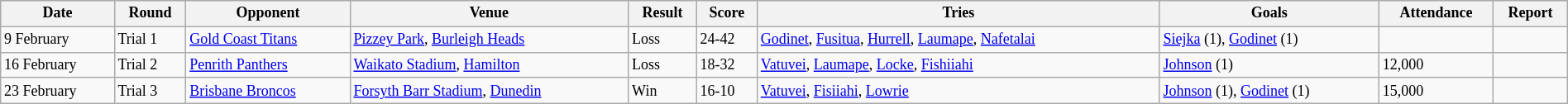<table class="wikitable" style="font-size:75%;" width="100%">
<tr>
<th>Date</th>
<th>Round</th>
<th>Opponent</th>
<th>Venue</th>
<th>Result</th>
<th>Score</th>
<th>Tries</th>
<th>Goals</th>
<th>Attendance</th>
<th>Report</th>
</tr>
<tr>
<td>9 February</td>
<td>Trial 1</td>
<td> <a href='#'>Gold Coast Titans</a></td>
<td><a href='#'>Pizzey Park</a>, <a href='#'>Burleigh Heads</a></td>
<td>Loss</td>
<td>24-42</td>
<td><a href='#'>Godinet</a>, <a href='#'>Fusitua</a>, <a href='#'>Hurrell</a>, <a href='#'>Laumape</a>, <a href='#'>Nafetalai</a></td>
<td><a href='#'>Siejka</a> (1), <a href='#'>Godinet</a> (1)</td>
<td></td>
<td></td>
</tr>
<tr>
<td>16 February</td>
<td>Trial 2</td>
<td> <a href='#'>Penrith Panthers</a></td>
<td><a href='#'>Waikato Stadium</a>, <a href='#'>Hamilton</a></td>
<td>Loss</td>
<td>18-32</td>
<td><a href='#'>Vatuvei</a>, <a href='#'>Laumape</a>, <a href='#'>Locke</a>, <a href='#'>Fishiiahi</a></td>
<td><a href='#'>Johnson</a> (1)</td>
<td>12,000</td>
<td></td>
</tr>
<tr>
<td>23 February</td>
<td>Trial 3</td>
<td> <a href='#'>Brisbane Broncos</a></td>
<td><a href='#'>Forsyth Barr Stadium</a>, <a href='#'>Dunedin</a></td>
<td>Win</td>
<td>16-10</td>
<td><a href='#'>Vatuvei</a>, <a href='#'>Fisiiahi</a>, <a href='#'>Lowrie</a></td>
<td><a href='#'>Johnson</a> (1), <a href='#'>Godinet</a> (1)</td>
<td>15,000</td>
<td></td>
</tr>
</table>
